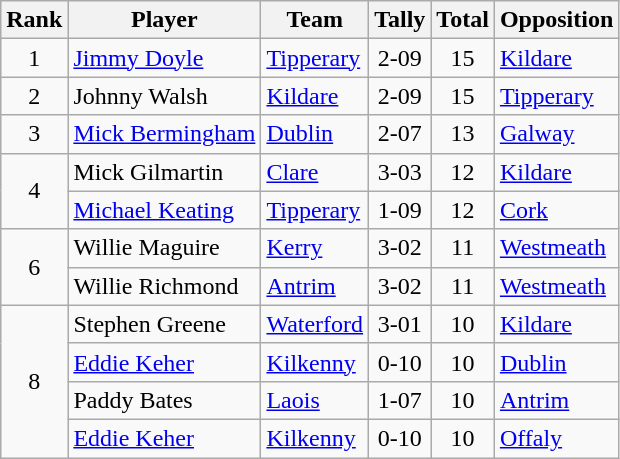<table class="wikitable">
<tr>
<th>Rank</th>
<th>Player</th>
<th>Team</th>
<th>Tally</th>
<th>Total</th>
<th>Opposition</th>
</tr>
<tr>
<td rowspan=1 align=center>1</td>
<td><a href='#'>Jimmy Doyle</a></td>
<td><a href='#'>Tipperary</a></td>
<td align=center>2-09</td>
<td align=center>15</td>
<td><a href='#'>Kildare</a></td>
</tr>
<tr>
<td rowspan=1 align=center>2</td>
<td>Johnny Walsh</td>
<td><a href='#'>Kildare</a></td>
<td align=center>2-09</td>
<td align=center>15</td>
<td><a href='#'>Tipperary</a></td>
</tr>
<tr>
<td rowspan=1 align=center>3</td>
<td><a href='#'>Mick Bermingham</a></td>
<td><a href='#'>Dublin</a></td>
<td align=center>2-07</td>
<td align=center>13</td>
<td><a href='#'>Galway</a></td>
</tr>
<tr>
<td rowspan=2 align=center>4</td>
<td>Mick Gilmartin</td>
<td><a href='#'>Clare</a></td>
<td align=center>3-03</td>
<td align=center>12</td>
<td><a href='#'>Kildare</a></td>
</tr>
<tr>
<td><a href='#'>Michael Keating</a></td>
<td><a href='#'>Tipperary</a></td>
<td align=center>1-09</td>
<td align=center>12</td>
<td><a href='#'>Cork</a></td>
</tr>
<tr>
<td rowspan=2 align=center>6</td>
<td>Willie Maguire</td>
<td><a href='#'>Kerry</a></td>
<td align=center>3-02</td>
<td align=center>11</td>
<td><a href='#'>Westmeath</a></td>
</tr>
<tr>
<td>Willie Richmond</td>
<td><a href='#'>Antrim</a></td>
<td align=center>3-02</td>
<td align=center>11</td>
<td><a href='#'>Westmeath</a></td>
</tr>
<tr>
<td rowspan=4 align=center>8</td>
<td>Stephen Greene</td>
<td><a href='#'>Waterford</a></td>
<td align=center>3-01</td>
<td align=center>10</td>
<td><a href='#'>Kildare</a></td>
</tr>
<tr>
<td><a href='#'>Eddie Keher</a></td>
<td><a href='#'>Kilkenny</a></td>
<td align=center>0-10</td>
<td align=center>10</td>
<td><a href='#'>Dublin</a></td>
</tr>
<tr>
<td>Paddy Bates</td>
<td><a href='#'>Laois</a></td>
<td align=center>1-07</td>
<td align=center>10</td>
<td><a href='#'>Antrim</a></td>
</tr>
<tr>
<td><a href='#'>Eddie Keher</a></td>
<td><a href='#'>Kilkenny</a></td>
<td align=center>0-10</td>
<td align=center>10</td>
<td><a href='#'>Offaly</a></td>
</tr>
</table>
